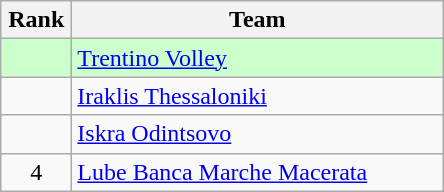<table class="wikitable" style="text-align: center;">
<tr>
<th width=40>Rank</th>
<th width=240>Team</th>
</tr>
<tr bgcolor=#CCFFCC>
<td></td>
<td align=left> <a href='#'>Trentino Volley</a></td>
</tr>
<tr>
<td></td>
<td align=left> <a href='#'>Iraklis Thessaloniki</a></td>
</tr>
<tr>
<td></td>
<td align=left> <a href='#'>Iskra Odintsovo</a></td>
</tr>
<tr>
<td>4</td>
<td align=left> <a href='#'>Lube Banca Marche Macerata</a></td>
</tr>
</table>
